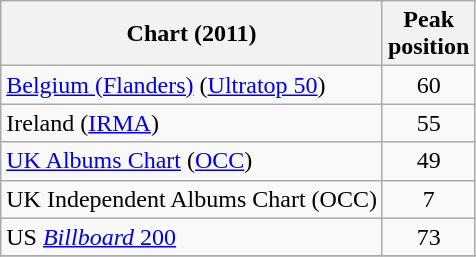<table class="wikitable sortable">
<tr>
<th>Chart (2011)</th>
<th>Peak<br>position</th>
</tr>
<tr>
<td><a href='#'>Belgium (Flanders)</a> (<a href='#'>Ultratop 50</a>)</td>
<td style="text-align:center;">60</td>
</tr>
<tr>
<td>Ireland (<a href='#'>IRMA</a>)</td>
<td style="text-align:center;">55</td>
</tr>
<tr>
<td><a href='#'>UK Albums Chart</a> (<a href='#'>OCC</a>)</td>
<td style="text-align:center;">49</td>
</tr>
<tr>
<td>UK Independent Albums Chart (OCC)</td>
<td style="text-align:center;">7</td>
</tr>
<tr>
<td>US <a href='#'><em>Billboard</em> 200</a></td>
<td style="text-align:center;">73</td>
</tr>
<tr>
</tr>
</table>
